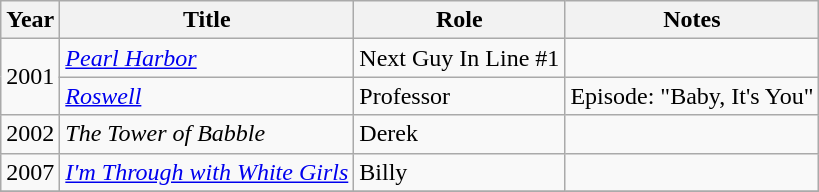<table class="wikitable" style="margin-right: 0;">
<tr>
<th>Year</th>
<th>Title</th>
<th>Role</th>
<th>Notes</th>
</tr>
<tr>
<td rowspan=2>2001</td>
<td><em><a href='#'>Pearl Harbor</a></em></td>
<td>Next Guy In Line #1</td>
<td></td>
</tr>
<tr>
<td><em><a href='#'>Roswell</a></em></td>
<td>Professor</td>
<td>Episode: "Baby, It's You"</td>
</tr>
<tr>
<td>2002</td>
<td><em>The Tower of Babble</em></td>
<td>Derek</td>
<td></td>
</tr>
<tr>
<td>2007</td>
<td><em><a href='#'>I'm Through with White Girls</a></em></td>
<td>Billy</td>
<td></td>
</tr>
<tr>
</tr>
</table>
